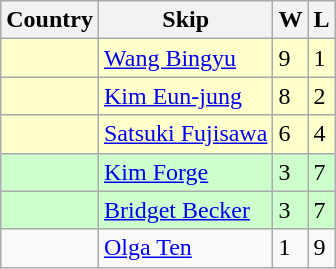<table class=wikitable>
<tr>
<th>Country</th>
<th>Skip</th>
<th>W</th>
<th>L</th>
</tr>
<tr bgcolor=#ffffcc>
<td></td>
<td><a href='#'>Wang Bingyu</a></td>
<td>9</td>
<td>1</td>
</tr>
<tr bgcolor=#ffffcc>
<td></td>
<td><a href='#'>Kim Eun-jung</a></td>
<td>8</td>
<td>2</td>
</tr>
<tr bgcolor=#ffffcc>
<td></td>
<td><a href='#'>Satsuki Fujisawa</a></td>
<td>6</td>
<td>4</td>
</tr>
<tr bgcolor=#ccffcc>
<td></td>
<td><a href='#'>Kim Forge</a></td>
<td>3</td>
<td>7</td>
</tr>
<tr bgcolor=#ccffcc>
<td></td>
<td><a href='#'>Bridget Becker</a></td>
<td>3</td>
<td>7</td>
</tr>
<tr>
<td></td>
<td><a href='#'>Olga Ten</a></td>
<td>1</td>
<td>9</td>
</tr>
</table>
